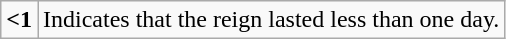<table class="wikitable">
<tr>
<td><strong><1</strong></td>
<td>Indicates that the reign lasted less than one day.</td>
</tr>
</table>
